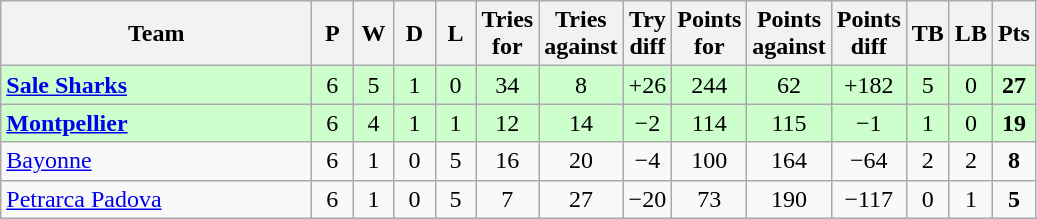<table class="wikitable" style="text-align: center;">
<tr>
<th width="200">Team</th>
<th width="20">P</th>
<th width="20">W</th>
<th width="20">D</th>
<th width="20">L</th>
<th width="20">Tries for</th>
<th width="20">Tries against</th>
<th width="20">Try diff</th>
<th width="20">Points for</th>
<th width="20">Points against</th>
<th width="25">Points diff</th>
<th width="20">TB</th>
<th width="20">LB</th>
<th width="20">Pts</th>
</tr>
<tr bgcolor="#ccffcc">
<td align="left"> <strong><a href='#'>Sale Sharks</a></strong></td>
<td>6</td>
<td>5</td>
<td>1</td>
<td>0</td>
<td>34</td>
<td>8</td>
<td>+26</td>
<td>244</td>
<td>62</td>
<td>+182</td>
<td>5</td>
<td>0</td>
<td><strong>27</strong></td>
</tr>
<tr bgcolor="#ccffcc">
<td align="left"> <strong><a href='#'>Montpellier</a></strong></td>
<td>6</td>
<td>4</td>
<td>1</td>
<td>1</td>
<td>12</td>
<td>14</td>
<td>−2</td>
<td>114</td>
<td>115</td>
<td>−1</td>
<td>1</td>
<td>0</td>
<td><strong>19</strong></td>
</tr>
<tr>
<td align="left"> <a href='#'>Bayonne</a></td>
<td>6</td>
<td>1</td>
<td>0</td>
<td>5</td>
<td>16</td>
<td>20</td>
<td>−4</td>
<td>100</td>
<td>164</td>
<td>−64</td>
<td>2</td>
<td>2</td>
<td><strong>8</strong></td>
</tr>
<tr>
<td align="left"> <a href='#'>Petrarca Padova</a></td>
<td>6</td>
<td>1</td>
<td>0</td>
<td>5</td>
<td>7</td>
<td>27</td>
<td>−20</td>
<td>73</td>
<td>190</td>
<td>−117</td>
<td>0</td>
<td>1</td>
<td><strong>5</strong></td>
</tr>
</table>
